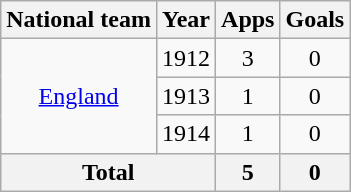<table class=wikitable style="text-align: center">
<tr>
<th>National team</th>
<th>Year</th>
<th>Apps</th>
<th>Goals</th>
</tr>
<tr>
<td rowspan=3><a href='#'>England</a></td>
<td>1912</td>
<td>3</td>
<td>0</td>
</tr>
<tr>
<td>1913</td>
<td>1</td>
<td>0</td>
</tr>
<tr>
<td>1914</td>
<td>1</td>
<td>0</td>
</tr>
<tr>
<th colspan=2>Total</th>
<th>5</th>
<th>0</th>
</tr>
</table>
